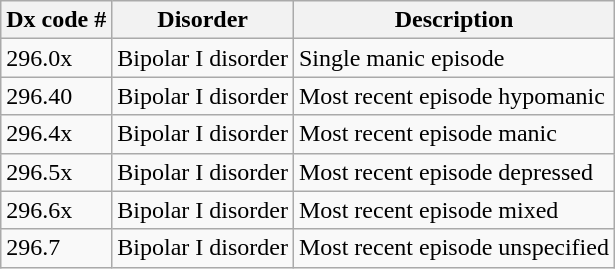<table class="wikitable">
<tr>
<th>Dx code #</th>
<th>Disorder</th>
<th>Description</th>
</tr>
<tr>
<td>296.0x</td>
<td>Bipolar I disorder</td>
<td>Single manic episode</td>
</tr>
<tr>
<td>296.40</td>
<td>Bipolar I disorder</td>
<td>Most recent episode hypomanic</td>
</tr>
<tr>
<td>296.4x</td>
<td>Bipolar I disorder</td>
<td>Most recent episode manic</td>
</tr>
<tr>
<td>296.5x</td>
<td>Bipolar I disorder</td>
<td>Most recent episode depressed</td>
</tr>
<tr>
<td>296.6x</td>
<td>Bipolar I disorder</td>
<td>Most recent episode mixed</td>
</tr>
<tr>
<td>296.7</td>
<td>Bipolar I disorder</td>
<td>Most recent episode unspecified</td>
</tr>
</table>
